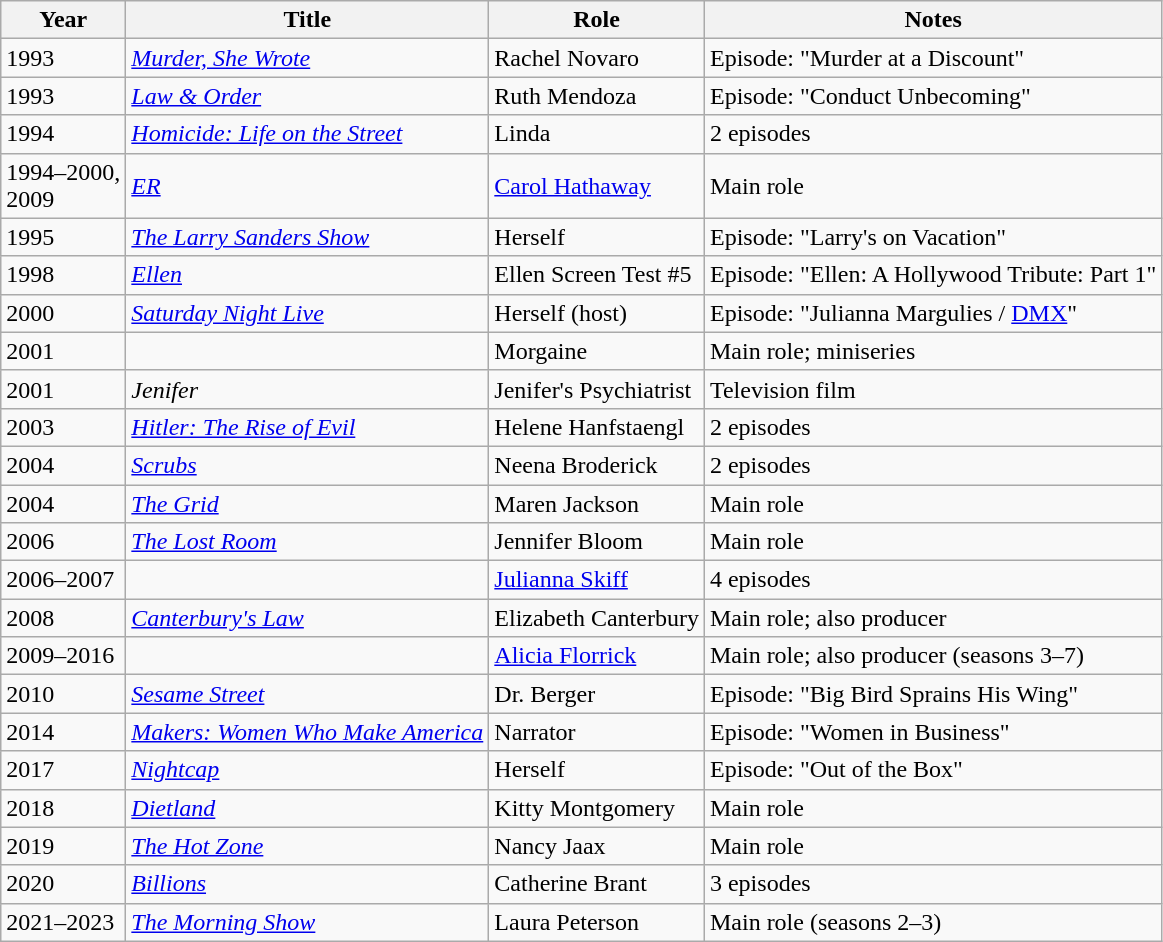<table class="wikitable sortable">
<tr>
<th>Year</th>
<th>Title</th>
<th>Role</th>
<th class="unsortable">Notes</th>
</tr>
<tr>
<td>1993</td>
<td><em><a href='#'>Murder, She Wrote</a></em></td>
<td>Rachel Novaro</td>
<td>Episode: "Murder at a Discount"</td>
</tr>
<tr>
<td>1993</td>
<td><em><a href='#'>Law & Order</a></em></td>
<td>Ruth Mendoza</td>
<td>Episode: "Conduct Unbecoming"</td>
</tr>
<tr>
<td>1994</td>
<td><em><a href='#'>Homicide: Life on the Street</a></em></td>
<td>Linda</td>
<td>2 episodes</td>
</tr>
<tr>
<td>1994–2000,<br>2009</td>
<td><em><a href='#'>ER</a></em></td>
<td><a href='#'>Carol Hathaway</a></td>
<td>Main role</td>
</tr>
<tr>
<td>1995</td>
<td data-sort-value="Larry Sanders Show, The"><em><a href='#'>The Larry Sanders Show</a></em></td>
<td>Herself</td>
<td>Episode: "Larry's on Vacation"</td>
</tr>
<tr>
<td>1998</td>
<td><em><a href='#'>Ellen</a></em></td>
<td>Ellen Screen Test #5</td>
<td>Episode: "Ellen: A Hollywood Tribute: Part 1"</td>
</tr>
<tr>
<td>2000</td>
<td><em><a href='#'>Saturday Night Live</a></em></td>
<td>Herself (host)</td>
<td>Episode: "Julianna Margulies / <a href='#'>DMX</a>"</td>
</tr>
<tr>
<td>2001</td>
<td><em></em></td>
<td>Morgaine</td>
<td>Main role; miniseries</td>
</tr>
<tr>
<td>2001</td>
<td><em>Jenifer</em></td>
<td>Jenifer's Psychiatrist</td>
<td>Television film</td>
</tr>
<tr>
<td>2003</td>
<td><em><a href='#'>Hitler: The Rise of Evil</a></em></td>
<td>Helene Hanfstaengl</td>
<td>2 episodes</td>
</tr>
<tr>
<td>2004</td>
<td><em><a href='#'>Scrubs</a></em></td>
<td>Neena Broderick</td>
<td>2 episodes</td>
</tr>
<tr>
<td>2004</td>
<td data-sort-value="Grid, The"><em><a href='#'>The Grid</a></em></td>
<td>Maren Jackson</td>
<td>Main role</td>
</tr>
<tr>
<td>2006</td>
<td data-sort-value="Lost Room, The"><em><a href='#'>The Lost Room</a></em></td>
<td>Jennifer Bloom</td>
<td>Main role</td>
</tr>
<tr>
<td>2006–2007</td>
<td><em></em></td>
<td><a href='#'>Julianna Skiff</a></td>
<td>4 episodes</td>
</tr>
<tr>
<td>2008</td>
<td><em><a href='#'>Canterbury's Law</a></em></td>
<td>Elizabeth Canterbury</td>
<td>Main role; also producer</td>
</tr>
<tr>
<td>2009–2016</td>
<td><em></em></td>
<td><a href='#'>Alicia Florrick</a></td>
<td>Main role; also producer (seasons 3–7)</td>
</tr>
<tr>
<td>2010</td>
<td><em><a href='#'>Sesame Street</a></em></td>
<td>Dr. Berger</td>
<td>Episode: "Big Bird Sprains His Wing"</td>
</tr>
<tr>
<td>2014</td>
<td><em><a href='#'>Makers: Women Who Make America</a></em></td>
<td>Narrator</td>
<td>Episode: "Women in Business"</td>
</tr>
<tr>
<td>2017</td>
<td><em><a href='#'>Nightcap</a></em></td>
<td>Herself</td>
<td>Episode: "Out of the Box"</td>
</tr>
<tr>
<td>2018</td>
<td><em><a href='#'>Dietland</a></em></td>
<td>Kitty Montgomery</td>
<td>Main role</td>
</tr>
<tr>
<td>2019</td>
<td data-sort-value="Hot Zone, The"><em><a href='#'>The Hot Zone</a></em></td>
<td>Nancy Jaax</td>
<td>Main role</td>
</tr>
<tr>
<td>2020</td>
<td><em><a href='#'>Billions</a></em></td>
<td>Catherine Brant</td>
<td>3 episodes</td>
</tr>
<tr>
<td>2021–2023</td>
<td data-sort-value="Morning Show, The"><em><a href='#'>The Morning Show</a></em></td>
<td>Laura Peterson</td>
<td>Main role (seasons 2–3)</td>
</tr>
</table>
